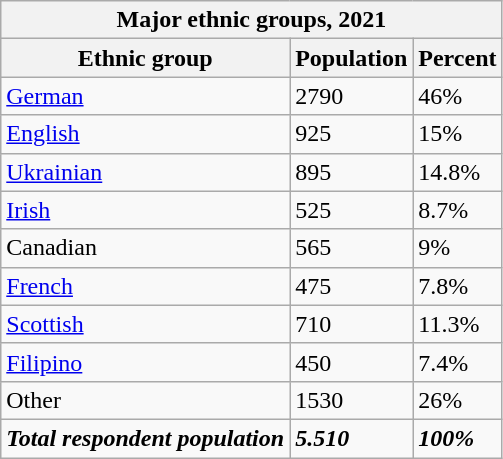<table class="wikitable">
<tr>
<th colspan=3>Major ethnic groups, 2021</th>
</tr>
<tr>
<th>Ethnic group</th>
<th>Population</th>
<th>Percent</th>
</tr>
<tr>
<td><a href='#'>German</a></td>
<td>2790</td>
<td>46%</td>
</tr>
<tr>
<td><a href='#'>English</a></td>
<td>925</td>
<td>15%</td>
</tr>
<tr>
<td><a href='#'>Ukrainian</a></td>
<td>895</td>
<td>14.8%</td>
</tr>
<tr>
<td><a href='#'>Irish</a></td>
<td>525</td>
<td>8.7%</td>
</tr>
<tr>
<td>Canadian</td>
<td>565</td>
<td>9%</td>
</tr>
<tr>
<td><a href='#'>French</a></td>
<td>475</td>
<td>7.8%</td>
</tr>
<tr>
<td><a href='#'>Scottish</a></td>
<td>710</td>
<td>11.3%</td>
</tr>
<tr>
<td><a href='#'>Filipino</a></td>
<td>450</td>
<td>7.4%</td>
</tr>
<tr>
<td>Other</td>
<td>1530</td>
<td>26%</td>
</tr>
<tr>
<td><strong><em>Total respondent population</em></strong></td>
<td><strong><em>5.510</em></strong></td>
<td><strong><em>100%</em></strong></td>
</tr>
</table>
